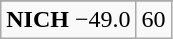<table class="wikitable">
<tr align="center">
</tr>
<tr align="center">
<td><strong>NICH</strong> −49.0</td>
<td>60</td>
</tr>
</table>
